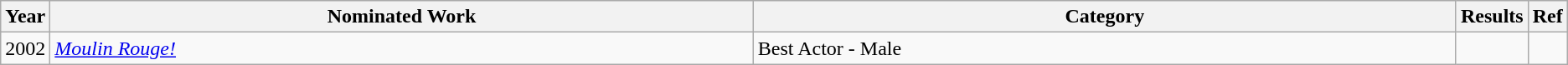<table class="wikitable">
<tr>
<th scope="col" style="width:1em;">Year</th>
<th scope="col" style="width:35em;">Nominated Work</th>
<th scope="col" style="width:35em;">Category</th>
<th scope="col" style="width:1em;">Results</th>
<th scope="col" style="width:1em;">Ref</th>
</tr>
<tr>
<td>2002</td>
<td><em><a href='#'>Moulin Rouge!</a></em></td>
<td>Best Actor - Male</td>
<td></td>
<td></td>
</tr>
</table>
